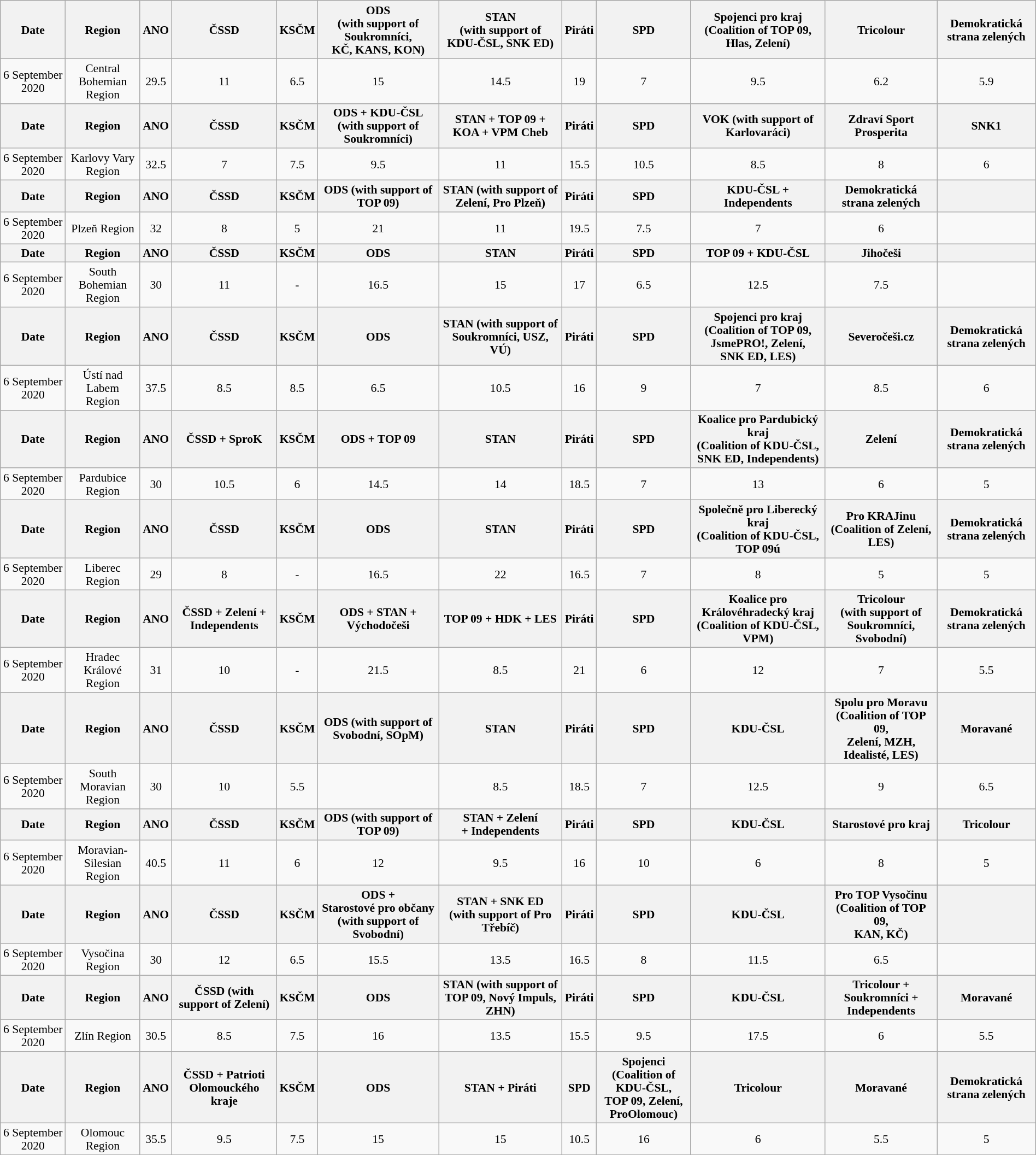<table class="wikitable" style="text-align:center; font-size:90%; line-height:16px; width:100%">
<tr>
<th>Date</th>
<th>Region</th>
<th>ANO</th>
<th>ČSSD</th>
<th>KSČM</th>
<th>ODS<br>(with support of Soukromníci,<br>KČ, KANS, KON)</th>
<th>STAN<br>(with support of<br>KDU-ČSL, SNK ED)</th>
<th>Piráti</th>
<th>SPD</th>
<th>Spojenci pro kraj<br>(Coalition of TOP 09, Hlas, Zelení)</th>
<th>Tricolour</th>
<th>Demokratická strana zelených</th>
</tr>
<tr>
<td>6 September 2020</td>
<td>Central Bohemian Region</td>
<td>29.5</td>
<td>11</td>
<td>6.5</td>
<td>15</td>
<td>14.5</td>
<td>19</td>
<td>7</td>
<td>9.5</td>
<td>6.2</td>
<td>5.9</td>
</tr>
<tr>
<th>Date</th>
<th>Region</th>
<th>ANO</th>
<th>ČSSD</th>
<th>KSČM</th>
<th>ODS + KDU-ČSL<br>(with support of Soukromníci)</th>
<th>STAN + TOP 09 +<br>KOA + VPM Cheb</th>
<th>Piráti</th>
<th>SPD</th>
<th>VOK (with support of Karlovaráci)</th>
<th>Zdraví Sport Prosperita</th>
<th>SNK1</th>
</tr>
<tr>
<td>6 September 2020</td>
<td>Karlovy Vary Region</td>
<td>32.5</td>
<td>7</td>
<td>7.5</td>
<td>9.5</td>
<td>11</td>
<td>15.5</td>
<td>10.5</td>
<td>8.5</td>
<td>8</td>
<td>6</td>
</tr>
<tr>
<th>Date</th>
<th>Region</th>
<th>ANO</th>
<th>ČSSD</th>
<th>KSČM</th>
<th>ODS (with support of TOP 09)</th>
<th>STAN (with support of<br>Zelení, Pro Plzeň)</th>
<th>Piráti</th>
<th>SPD</th>
<th>KDU-ČSL + Independents</th>
<th>Demokratická strana zelených</th>
<th></th>
</tr>
<tr>
<td>6 September 2020</td>
<td>Plzeň Region</td>
<td>32</td>
<td>8</td>
<td>5</td>
<td>21</td>
<td>11</td>
<td>19.5</td>
<td>7.5</td>
<td>7</td>
<td>6</td>
<td></td>
</tr>
<tr>
<th>Date</th>
<th>Region</th>
<th>ANO</th>
<th>ČSSD</th>
<th>KSČM</th>
<th>ODS</th>
<th>STAN</th>
<th>Piráti</th>
<th>SPD</th>
<th>TOP 09 + KDU-ČSL</th>
<th>Jihočeši</th>
<th></th>
</tr>
<tr>
<td>6 September 2020</td>
<td>South Bohemian Region</td>
<td>30</td>
<td>11</td>
<td>-</td>
<td>16.5</td>
<td>15</td>
<td>17</td>
<td>6.5</td>
<td>12.5</td>
<td>7.5</td>
<td></td>
</tr>
<tr>
<th>Date</th>
<th>Region</th>
<th>ANO</th>
<th>ČSSD</th>
<th>KSČM</th>
<th>ODS</th>
<th>STAN (with support of Soukromníci, USZ, VÚ)</th>
<th>Piráti</th>
<th>SPD</th>
<th>Spojenci pro kraj<br>(Coalition of TOP 09, JsmePRO!, Zelení,<br>SNK ED, LES)</th>
<th>Severočeši.cz</th>
<th>Demokratická strana zelených</th>
</tr>
<tr>
<td>6 September 2020</td>
<td>Ústí nad Labem Region</td>
<td>37.5</td>
<td>8.5</td>
<td>8.5</td>
<td>6.5</td>
<td>10.5</td>
<td>16</td>
<td>9</td>
<td>7</td>
<td>8.5</td>
<td>6</td>
</tr>
<tr>
<th>Date</th>
<th>Region</th>
<th>ANO</th>
<th>ČSSD + SproK</th>
<th>KSČM</th>
<th>ODS + TOP 09</th>
<th>STAN</th>
<th>Piráti</th>
<th>SPD</th>
<th>Koalice pro Pardubický kraj<br>(Coalition of KDU-ČSL, SNK ED, Independents)</th>
<th>Zelení</th>
<th>Demokratická strana zelených</th>
</tr>
<tr>
<td>6 September 2020</td>
<td>Pardubice Region</td>
<td>30</td>
<td>10.5</td>
<td>6</td>
<td>14.5</td>
<td>14</td>
<td>18.5</td>
<td>7</td>
<td>13</td>
<td>6</td>
<td>5</td>
</tr>
<tr>
<th>Date</th>
<th>Region</th>
<th>ANO</th>
<th>ČSSD</th>
<th>KSČM</th>
<th>ODS</th>
<th>STAN</th>
<th>Piráti</th>
<th>SPD</th>
<th>Společně pro Liberecký kraj<br>(Coalition of KDU-ČSL, TOP 09ú</th>
<th>Pro KRAJinu<br>(Coalition of Zelení, LES)</th>
<th>Demokratická strana zelených</th>
</tr>
<tr>
<td>6 September 2020</td>
<td>Liberec Region</td>
<td>29</td>
<td>8</td>
<td>-</td>
<td>16.5</td>
<td>22</td>
<td>16.5</td>
<td>7</td>
<td>8</td>
<td>5</td>
<td>5</td>
</tr>
<tr>
<th>Date</th>
<th>Region</th>
<th>ANO</th>
<th>ČSSD + Zelení + Independents</th>
<th>KSČM</th>
<th>ODS + STAN + Východočeši</th>
<th>TOP 09 + HDK + LES</th>
<th>Piráti</th>
<th>SPD</th>
<th>Koalice pro Královéhradecký kraj<br>(Coalition of KDU-ČSL, VPM)</th>
<th>Tricolour<br>(with support of<br>Soukromníci, Svobodní)</th>
<th>Demokratická strana zelených</th>
</tr>
<tr>
<td>6 September 2020</td>
<td>Hradec Králové Region</td>
<td>31</td>
<td>10</td>
<td>-</td>
<td>21.5</td>
<td>8.5</td>
<td>21</td>
<td>6</td>
<td>12</td>
<td>7</td>
<td>5.5</td>
</tr>
<tr>
<th>Date</th>
<th>Region</th>
<th>ANO</th>
<th>ČSSD</th>
<th>KSČM</th>
<th>ODS (with support of<br>Svobodní, SOpM)</th>
<th>STAN</th>
<th>Piráti</th>
<th>SPD</th>
<th>KDU-ČSL</th>
<th>Spolu pro Moravu<br>(Coalition of TOP 09,<br>Zelení, MZH, Idealisté, LES)</th>
<th>Moravané</th>
</tr>
<tr>
<td>6 September 2020</td>
<td>South Moravian Region</td>
<td>30</td>
<td>10</td>
<td>5.5</td>
<td></td>
<td>8.5</td>
<td>18.5</td>
<td>7</td>
<td>12.5</td>
<td>9</td>
<td>6.5</td>
</tr>
<tr>
<th>Date</th>
<th>Region</th>
<th>ANO</th>
<th>ČSSD</th>
<th>KSČM</th>
<th>ODS (with support of TOP 09)</th>
<th>STAN + Zelení<br>+ Independents</th>
<th>Piráti</th>
<th>SPD</th>
<th>KDU-ČSL</th>
<th>Starostové pro kraj</th>
<th>Tricolour</th>
</tr>
<tr>
<td>6 September 2020</td>
<td>Moravian-Silesian Region</td>
<td>40.5</td>
<td>11</td>
<td>6</td>
<td>12</td>
<td>9.5</td>
<td>16</td>
<td>10</td>
<td>6</td>
<td>8</td>
<td>5</td>
</tr>
<tr>
<th>Date</th>
<th>Region</th>
<th>ANO</th>
<th>ČSSD</th>
<th>KSČM</th>
<th>ODS +<br>Starostové pro občany (with support of Svobodní)</th>
<th>STAN + SNK ED<br>(with support of Pro Třebíč)</th>
<th>Piráti</th>
<th>SPD</th>
<th>KDU-ČSL</th>
<th>Pro TOP Vysočinu<br>(Coalition of TOP 09,<br>KAN, KČ)</th>
<th></th>
</tr>
<tr>
<td>6 September 2020</td>
<td>Vysočina Region</td>
<td>30</td>
<td>12</td>
<td>6.5</td>
<td>15.5</td>
<td>13.5</td>
<td>16.5</td>
<td>8</td>
<td>11.5</td>
<td>6.5</td>
<td></td>
</tr>
<tr>
<th>Date</th>
<th>Region</th>
<th>ANO</th>
<th>ČSSD (with support of Zelení)</th>
<th>KSČM</th>
<th>ODS</th>
<th>STAN (with support of TOP 09, Nový Impuls, ZHN)</th>
<th>Piráti</th>
<th>SPD</th>
<th>KDU-ČSL</th>
<th>Tricolour + Soukromníci + Independents</th>
<th>Moravané</th>
</tr>
<tr>
<td>6 September 2020</td>
<td>Zlín Region</td>
<td>30.5</td>
<td>8.5</td>
<td>7.5</td>
<td>16</td>
<td>13.5</td>
<td>15.5</td>
<td>9.5</td>
<td>17.5</td>
<td>6</td>
<td>5.5</td>
</tr>
<tr>
<th>Date</th>
<th>Region</th>
<th>ANO</th>
<th>ČSSD + Patrioti Olomouckého kraje</th>
<th>KSČM</th>
<th>ODS</th>
<th>STAN + Piráti</th>
<th>SPD</th>
<th>Spojenci<br>(Coalition of<br>KDU-ČSL,<br>TOP 09, Zelení, ProOlomouc)</th>
<th>Tricolour</th>
<th>Moravané</th>
<th>Demokratická strana zelených</th>
</tr>
<tr>
<td>6 September 2020</td>
<td>Olomouc Region</td>
<td>35.5</td>
<td>9.5</td>
<td>7.5</td>
<td>15</td>
<td>15</td>
<td>10.5</td>
<td>16</td>
<td>6</td>
<td>5.5</td>
<td>5</td>
</tr>
</table>
